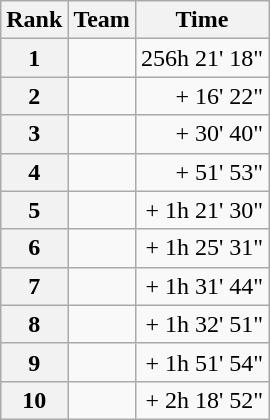<table class="wikitable">
<tr>
<th scope="col">Rank</th>
<th scope="col">Team</th>
<th scope="col">Time</th>
</tr>
<tr>
<th scope="row">1</th>
<td> </td>
<td align="right">256h 21' 18"</td>
</tr>
<tr>
<th scope="row">2</th>
<td> </td>
<td align="right">+ 16' 22"</td>
</tr>
<tr>
<th scope="row">3</th>
<td> </td>
<td align="right">+ 30' 40"</td>
</tr>
<tr>
<th scope="row">4</th>
<td> </td>
<td align="right">+ 51' 53"</td>
</tr>
<tr>
<th scope="row">5</th>
<td> </td>
<td align="right">+ 1h 21' 30"</td>
</tr>
<tr>
<th scope="row">6</th>
<td> </td>
<td align="right">+ 1h 25' 31"</td>
</tr>
<tr>
<th scope="row">7</th>
<td> </td>
<td align="right">+ 1h 31' 44"</td>
</tr>
<tr>
<th scope="row">8</th>
<td> </td>
<td align="right">+ 1h 32' 51"</td>
</tr>
<tr>
<th scope="row">9</th>
<td> </td>
<td align="right">+ 1h 51' 54"</td>
</tr>
<tr>
<th scope="row">10</th>
<td> </td>
<td align="right">+ 2h 18' 52"</td>
</tr>
</table>
